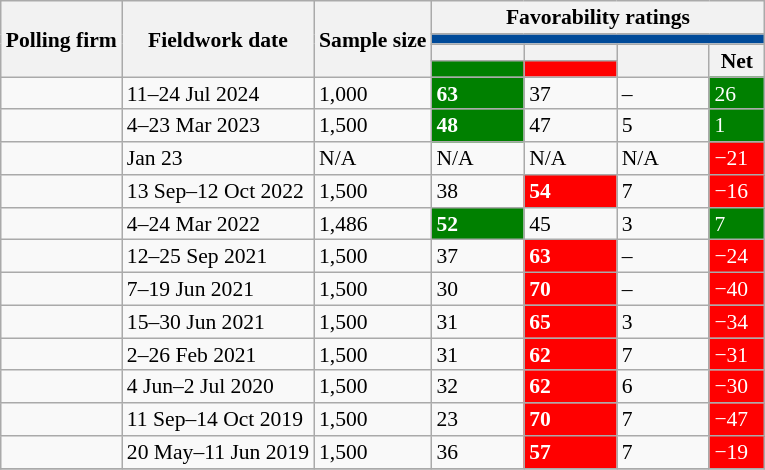<table class="wikitable" style="font-size:90%;line-height:15px;" align="left">
<tr>
<th rowspan="4">Polling firm</th>
<th rowspan="4">Fieldwork date</th>
<th rowspan="4">Sample size</th>
<th colspan="4">Favorability ratings</th>
</tr>
<tr>
<th colspan="4" style="background:#004a99;"></th>
</tr>
<tr>
<th style="width:55px;"></th>
<th style="width:55px;"></th>
<th rowspan="2" style="width:55px;"></th>
<th rowspan="2" style="width:30px;">Net</th>
</tr>
<tr>
<th style="background:#008000;"></th>
<th style="background:#FF0000;"></th>
</tr>
<tr>
<td></td>
<td>11–24 Jul 2024</td>
<td>1,000</td>
<td style="background:#008000; color:white;"><strong>63</strong></td>
<td>37</td>
<td>–</td>
<td style="background:#008000; color:white;">26</td>
</tr>
<tr>
<td></td>
<td>4–23 Mar 2023</td>
<td>1,500</td>
<td style="background:#008000; color:white;"><strong>48</strong></td>
<td>47</td>
<td>5</td>
<td style="background:#008000; color:white;">1</td>
</tr>
<tr>
<td></td>
<td>Jan 23</td>
<td>N/A</td>
<td>N/A</td>
<td>N/A</td>
<td>N/A</td>
<td style="background:#FF0000; color:white;">−21</td>
</tr>
<tr>
<td></td>
<td>13 Sep–12 Oct 2022</td>
<td>1,500</td>
<td>38</td>
<td style="background:#FF0000; color:white;"><strong>54</strong></td>
<td>7</td>
<td style="background:#FF0000; color:white;">−16</td>
</tr>
<tr>
<td></td>
<td>4–24 Mar 2022</td>
<td>1,486</td>
<td style="background:#008000; color:white;"><strong>52</strong></td>
<td>45</td>
<td>3</td>
<td style="background:#008000; color:white;">7</td>
</tr>
<tr>
<td></td>
<td>12–25 Sep 2021</td>
<td>1,500</td>
<td>37</td>
<td style="background:#FF0000; color:white;"><strong>63</strong></td>
<td>–</td>
<td style="background:#FF0000; color:white;">−24</td>
</tr>
<tr>
<td></td>
<td>7–19 Jun 2021</td>
<td>1,500</td>
<td>30</td>
<td style="background:#FF0000; color:white;"><strong>70</strong></td>
<td>–</td>
<td style="background:#FF0000; color:white;">−40</td>
</tr>
<tr>
<td></td>
<td>15–30 Jun 2021</td>
<td>1,500</td>
<td>31</td>
<td style="background:#FF0000; color:white;"><strong>65</strong></td>
<td>3</td>
<td style="background:#FF0000; color:white;">−34</td>
</tr>
<tr>
<td></td>
<td>2–26 Feb 2021</td>
<td>1,500</td>
<td>31</td>
<td style="background:#FF0000; color:white;"><strong>62</strong></td>
<td>7</td>
<td style="background:#FF0000; color:white;">−31</td>
</tr>
<tr>
<td></td>
<td>4 Jun–2 Jul 2020</td>
<td>1,500</td>
<td>32</td>
<td style="background:#FF0000; color:white;"><strong>62</strong></td>
<td>6</td>
<td style="background:#FF0000; color:white;">−30</td>
</tr>
<tr>
<td></td>
<td>11 Sep–14 Oct 2019</td>
<td>1,500</td>
<td>23</td>
<td style="background:#FF0000; color:white;"><strong>70</strong></td>
<td>7</td>
<td style="background:#FF0000; color:white;">−47</td>
</tr>
<tr>
<td></td>
<td>20 May–11 Jun 2019</td>
<td>1,500</td>
<td>36</td>
<td style="background:#FF0000; color:white;"><strong>57</strong></td>
<td>7</td>
<td style="background:#FF0000; color:white;">−19</td>
</tr>
<tr>
</tr>
</table>
